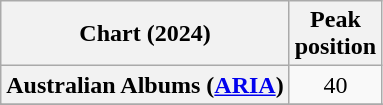<table class="wikitable sortable plainrowheaders" style="text-align:center">
<tr>
<th scope="col">Chart (2024)</th>
<th scope="col">Peak<br>position</th>
</tr>
<tr>
<th scope="row">Australian Albums (<a href='#'>ARIA</a>)</th>
<td>40</td>
</tr>
<tr>
</tr>
<tr>
</tr>
<tr>
</tr>
</table>
